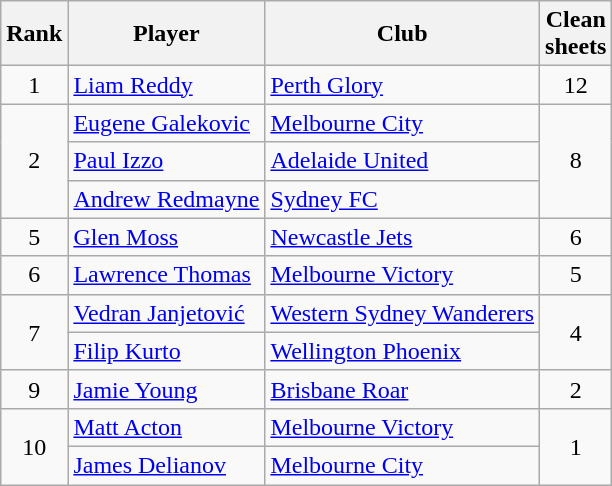<table class="wikitable" style="text-align:center">
<tr>
<th>Rank</th>
<th>Player</th>
<th>Club</th>
<th>Clean<br>sheets</th>
</tr>
<tr>
<td rowspan="1">1</td>
<td align="left"> <a href='#'>Liam Reddy</a></td>
<td align="left"><a href='#'>Perth Glory</a></td>
<td rowspan="1">12</td>
</tr>
<tr>
<td rowspan="3">2</td>
<td align="left"> <a href='#'>Eugene Galekovic</a></td>
<td align="left"><a href='#'>Melbourne City</a></td>
<td rowspan="3">8</td>
</tr>
<tr>
<td align="left"> <a href='#'>Paul Izzo</a></td>
<td align="left"><a href='#'>Adelaide United</a></td>
</tr>
<tr>
<td align="left"> <a href='#'>Andrew Redmayne</a></td>
<td align="left"><a href='#'>Sydney FC</a></td>
</tr>
<tr>
<td rowspan="1">5</td>
<td align="left"> <a href='#'>Glen Moss</a></td>
<td align="left"><a href='#'>Newcastle Jets</a></td>
<td rowspan="1">6</td>
</tr>
<tr>
<td rowspan="1">6</td>
<td align="left"> <a href='#'>Lawrence Thomas</a></td>
<td align="left"><a href='#'>Melbourne Victory</a></td>
<td rowspan="1">5</td>
</tr>
<tr>
<td rowspan="2">7</td>
<td align="left"> <a href='#'>Vedran Janjetović</a></td>
<td align="left"><a href='#'>Western Sydney Wanderers</a></td>
<td rowspan="2">4</td>
</tr>
<tr>
<td align="left"> <a href='#'>Filip Kurto</a></td>
<td align="left"><a href='#'>Wellington Phoenix</a></td>
</tr>
<tr>
<td rowspan="1">9</td>
<td align="left"> <a href='#'>Jamie Young</a></td>
<td align="left"><a href='#'>Brisbane Roar</a></td>
<td rowspan="1">2</td>
</tr>
<tr>
<td rowspan="2">10</td>
<td align="left"> <a href='#'>Matt Acton</a></td>
<td align="left"><a href='#'>Melbourne Victory</a></td>
<td rowspan="2">1</td>
</tr>
<tr>
<td align="left"> <a href='#'>James Delianov</a></td>
<td align="left"><a href='#'>Melbourne City</a></td>
</tr>
</table>
